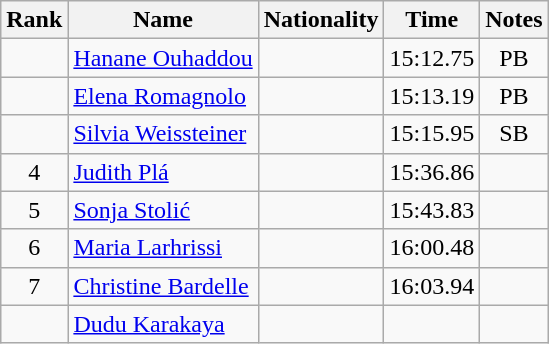<table class="wikitable sortable" style="text-align:center">
<tr>
<th>Rank</th>
<th>Name</th>
<th>Nationality</th>
<th>Time</th>
<th>Notes</th>
</tr>
<tr>
<td></td>
<td align=left><a href='#'>Hanane Ouhaddou</a></td>
<td align=left></td>
<td>15:12.75</td>
<td>PB</td>
</tr>
<tr>
<td></td>
<td align=left><a href='#'>Elena Romagnolo</a></td>
<td align=left></td>
<td>15:13.19</td>
<td>PB</td>
</tr>
<tr>
<td></td>
<td align=left><a href='#'>Silvia Weissteiner</a></td>
<td align=left></td>
<td>15:15.95</td>
<td>SB</td>
</tr>
<tr>
<td>4</td>
<td align=left><a href='#'>Judith Plá</a></td>
<td align=left></td>
<td>15:36.86</td>
<td></td>
</tr>
<tr>
<td>5</td>
<td align=left><a href='#'>Sonja Stolić</a></td>
<td align=left></td>
<td>15:43.83</td>
<td></td>
</tr>
<tr>
<td>6</td>
<td align=left><a href='#'>Maria Larhrissi</a></td>
<td align=left></td>
<td>16:00.48</td>
<td></td>
</tr>
<tr>
<td>7</td>
<td align=left><a href='#'>Christine Bardelle</a></td>
<td align=left></td>
<td>16:03.94</td>
<td></td>
</tr>
<tr>
<td></td>
<td align=left><a href='#'>Dudu Karakaya</a></td>
<td align=left></td>
<td></td>
<td></td>
</tr>
</table>
